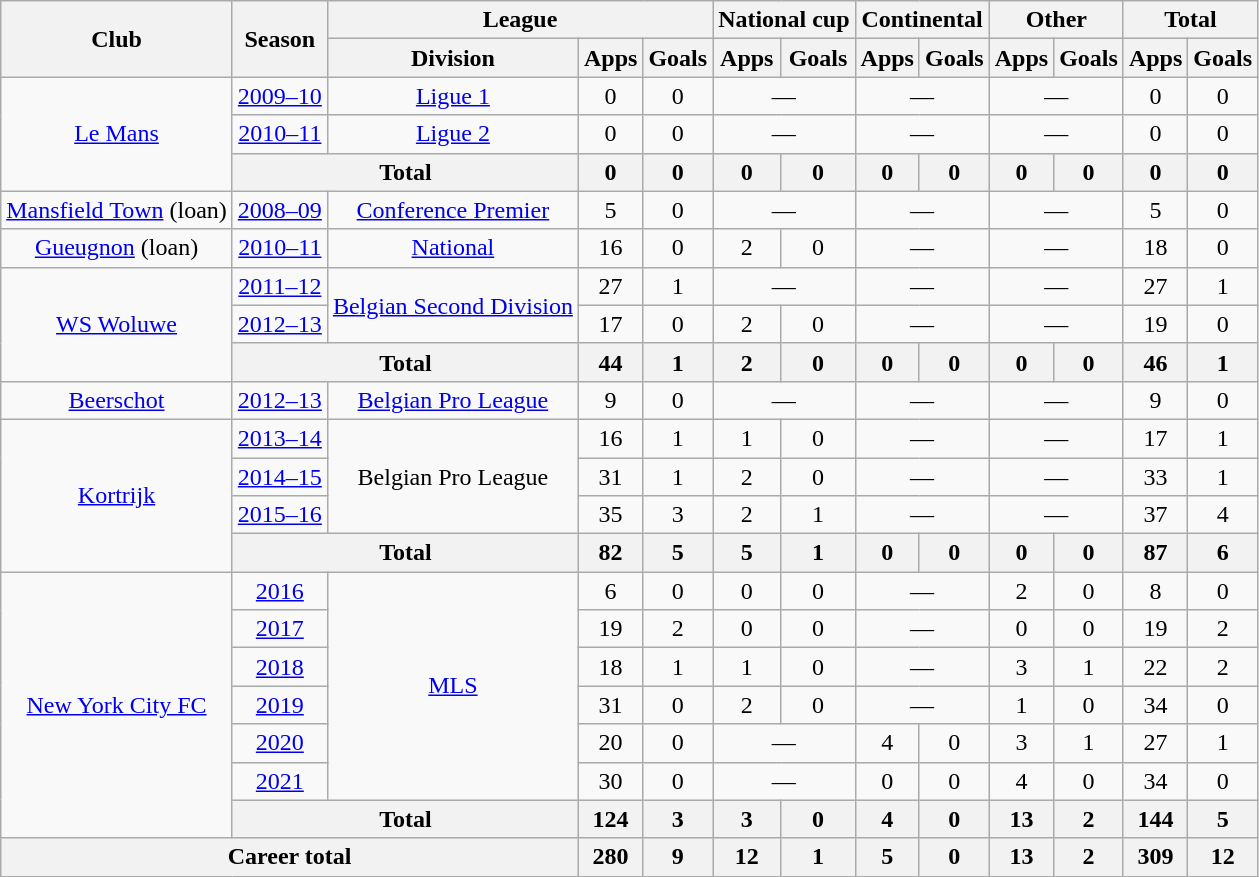<table class="wikitable" style="text-align:center">
<tr>
<th rowspan="2">Club</th>
<th rowspan="2">Season</th>
<th colspan="3">League</th>
<th colspan="2">National cup</th>
<th colspan="2">Continental</th>
<th colspan="2">Other</th>
<th colspan="2">Total</th>
</tr>
<tr>
<th>Division</th>
<th>Apps</th>
<th>Goals</th>
<th>Apps</th>
<th>Goals</th>
<th>Apps</th>
<th>Goals</th>
<th>Apps</th>
<th>Goals</th>
<th>Apps</th>
<th>Goals</th>
</tr>
<tr>
<td rowspan="3"><a href='#'>Le Mans</a></td>
<td><a href='#'>2009–10</a></td>
<td><a href='#'>Ligue 1</a></td>
<td>0</td>
<td>0</td>
<td colspan="2">—</td>
<td colspan="2">—</td>
<td colspan="2">—</td>
<td>0</td>
<td>0</td>
</tr>
<tr>
<td><a href='#'>2010–11</a></td>
<td><a href='#'>Ligue 2</a></td>
<td>0</td>
<td>0</td>
<td colspan="2">—</td>
<td colspan="2">—</td>
<td colspan="2">—</td>
<td>0</td>
<td>0</td>
</tr>
<tr>
<th colspan="2">Total</th>
<th>0</th>
<th>0</th>
<th>0</th>
<th>0</th>
<th>0</th>
<th>0</th>
<th>0</th>
<th>0</th>
<th>0</th>
<th>0</th>
</tr>
<tr>
<td><a href='#'>Mansfield Town</a> (loan)</td>
<td><a href='#'>2008–09</a></td>
<td><a href='#'>Conference Premier</a></td>
<td>5</td>
<td>0</td>
<td colspan="2">—</td>
<td colspan="2">—</td>
<td colspan="2">—</td>
<td>5</td>
<td>0</td>
</tr>
<tr>
<td><a href='#'>Gueugnon</a> (loan)</td>
<td><a href='#'>2010–11</a></td>
<td><a href='#'>National</a></td>
<td>16</td>
<td>0</td>
<td>2</td>
<td>0</td>
<td colspan="2">—</td>
<td colspan="2">—</td>
<td>18</td>
<td>0</td>
</tr>
<tr>
<td rowspan="3"><a href='#'>WS Woluwe</a></td>
<td><a href='#'>2011–12</a></td>
<td rowspan="2"><a href='#'>Belgian Second Division</a></td>
<td>27</td>
<td>1</td>
<td colspan="2">—</td>
<td colspan="2">—</td>
<td colspan="2">—</td>
<td>27</td>
<td>1</td>
</tr>
<tr>
<td><a href='#'>2012–13</a></td>
<td>17</td>
<td>0</td>
<td>2</td>
<td>0</td>
<td colspan="2">—</td>
<td colspan="2">—</td>
<td>19</td>
<td>0</td>
</tr>
<tr>
<th colspan="2">Total</th>
<th>44</th>
<th>1</th>
<th>2</th>
<th>0</th>
<th>0</th>
<th>0</th>
<th>0</th>
<th>0</th>
<th>46</th>
<th>1</th>
</tr>
<tr>
<td><a href='#'>Beerschot</a></td>
<td><a href='#'>2012–13</a></td>
<td><a href='#'>Belgian Pro League</a></td>
<td>9</td>
<td>0</td>
<td colspan="2">—</td>
<td colspan="2">—</td>
<td colspan="2">—</td>
<td>9</td>
<td>0</td>
</tr>
<tr>
<td rowspan="4"><a href='#'>Kortrijk</a></td>
<td><a href='#'>2013–14</a></td>
<td rowspan="3">Belgian Pro League</td>
<td>16</td>
<td>1</td>
<td>1</td>
<td>0</td>
<td colspan="2">—</td>
<td colspan="2">—</td>
<td>17</td>
<td>1</td>
</tr>
<tr>
<td><a href='#'>2014–15</a></td>
<td>31</td>
<td>1</td>
<td>2</td>
<td>0</td>
<td colspan="2">—</td>
<td colspan="2">—</td>
<td>33</td>
<td>1</td>
</tr>
<tr>
<td><a href='#'>2015–16</a></td>
<td>35</td>
<td>3</td>
<td>2</td>
<td>1</td>
<td colspan="2">—</td>
<td colspan="2">—</td>
<td>37</td>
<td>4</td>
</tr>
<tr>
<th colspan="2">Total</th>
<th>82</th>
<th>5</th>
<th>5</th>
<th>1</th>
<th>0</th>
<th>0</th>
<th>0</th>
<th>0</th>
<th>87</th>
<th>6</th>
</tr>
<tr>
<td rowspan="7"><a href='#'>New York City FC</a></td>
<td><a href='#'>2016</a></td>
<td rowspan="6"><a href='#'>MLS</a></td>
<td>6</td>
<td>0</td>
<td>0</td>
<td>0</td>
<td colspan="2">—</td>
<td>2</td>
<td>0</td>
<td>8</td>
<td>0</td>
</tr>
<tr>
<td><a href='#'>2017</a></td>
<td>19</td>
<td>2</td>
<td>0</td>
<td>0</td>
<td colspan="2">—</td>
<td>0</td>
<td>0</td>
<td>19</td>
<td>2</td>
</tr>
<tr>
<td><a href='#'>2018</a></td>
<td>18</td>
<td>1</td>
<td>1</td>
<td>0</td>
<td colspan="2">—</td>
<td>3</td>
<td>1</td>
<td>22</td>
<td>2</td>
</tr>
<tr>
<td><a href='#'>2019</a></td>
<td>31</td>
<td>0</td>
<td>2</td>
<td>0</td>
<td colspan="2">—</td>
<td>1</td>
<td>0</td>
<td>34</td>
<td>0</td>
</tr>
<tr>
<td><a href='#'>2020</a></td>
<td>20</td>
<td>0</td>
<td colspan="2">—</td>
<td>4</td>
<td>0</td>
<td>3</td>
<td>1</td>
<td>27</td>
<td>1</td>
</tr>
<tr>
<td><a href='#'>2021</a></td>
<td>30</td>
<td>0</td>
<td colspan="2">—</td>
<td>0</td>
<td>0</td>
<td>4</td>
<td>0</td>
<td>34</td>
<td>0</td>
</tr>
<tr>
<th colspan="2">Total</th>
<th>124</th>
<th>3</th>
<th>3</th>
<th>0</th>
<th>4</th>
<th>0</th>
<th>13</th>
<th>2</th>
<th>144</th>
<th>5</th>
</tr>
<tr>
<th colspan="3">Career total</th>
<th>280</th>
<th>9</th>
<th>12</th>
<th>1</th>
<th>5</th>
<th>0</th>
<th>13</th>
<th>2</th>
<th>309</th>
<th>12</th>
</tr>
</table>
